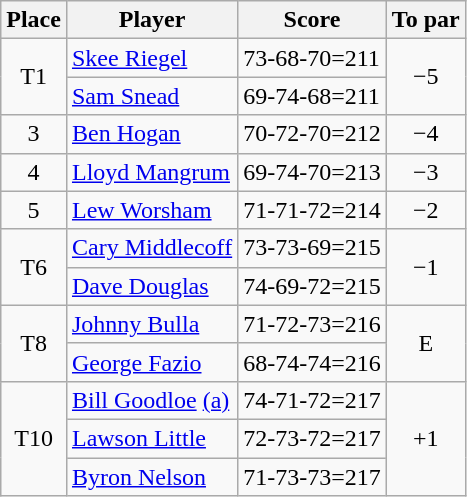<table class="wikitable">
<tr>
<th>Place</th>
<th>Player</th>
<th>Score</th>
<th>To par</th>
</tr>
<tr>
<td rowspan="2" align="center">T1</td>
<td> <a href='#'>Skee Riegel</a></td>
<td>73-68-70=211</td>
<td rowspan="2" align="center">−5</td>
</tr>
<tr>
<td> <a href='#'>Sam Snead</a></td>
<td>69-74-68=211</td>
</tr>
<tr>
<td align="center">3</td>
<td> <a href='#'>Ben Hogan</a></td>
<td>70-72-70=212</td>
<td align="center">−4</td>
</tr>
<tr>
<td align="center">4</td>
<td> <a href='#'>Lloyd Mangrum</a></td>
<td>69-74-70=213</td>
<td align="center">−3</td>
</tr>
<tr>
<td align="center">5</td>
<td> <a href='#'>Lew Worsham</a></td>
<td>71-71-72=214</td>
<td align="center">−2</td>
</tr>
<tr>
<td rowspan="2" align="center">T6</td>
<td> <a href='#'>Cary Middlecoff</a></td>
<td>73-73-69=215</td>
<td rowspan="2" align="center">−1</td>
</tr>
<tr>
<td> <a href='#'>Dave Douglas</a></td>
<td>74-69-72=215</td>
</tr>
<tr>
<td rowspan="2" align="center">T8</td>
<td> <a href='#'>Johnny Bulla</a></td>
<td>71-72-73=216</td>
<td rowspan="2" align="center">E</td>
</tr>
<tr>
<td> <a href='#'>George Fazio</a></td>
<td>68-74-74=216</td>
</tr>
<tr>
<td rowspan="3" align="center">T10</td>
<td> <a href='#'>Bill Goodloe</a> <a href='#'>(a)</a></td>
<td>74-71-72=217</td>
<td rowspan="3" align="center">+1</td>
</tr>
<tr>
<td> <a href='#'>Lawson Little</a></td>
<td>72-73-72=217</td>
</tr>
<tr>
<td> <a href='#'>Byron Nelson</a></td>
<td>71-73-73=217</td>
</tr>
</table>
